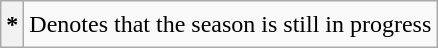<table class="wikitable plainrowheaders" style="font-size:1.00em; line-height:1.5em;">
<tr>
<th scope="row" style="text-align:center">*</th>
<td>Denotes that the season is still in progress</td>
</tr>
</table>
